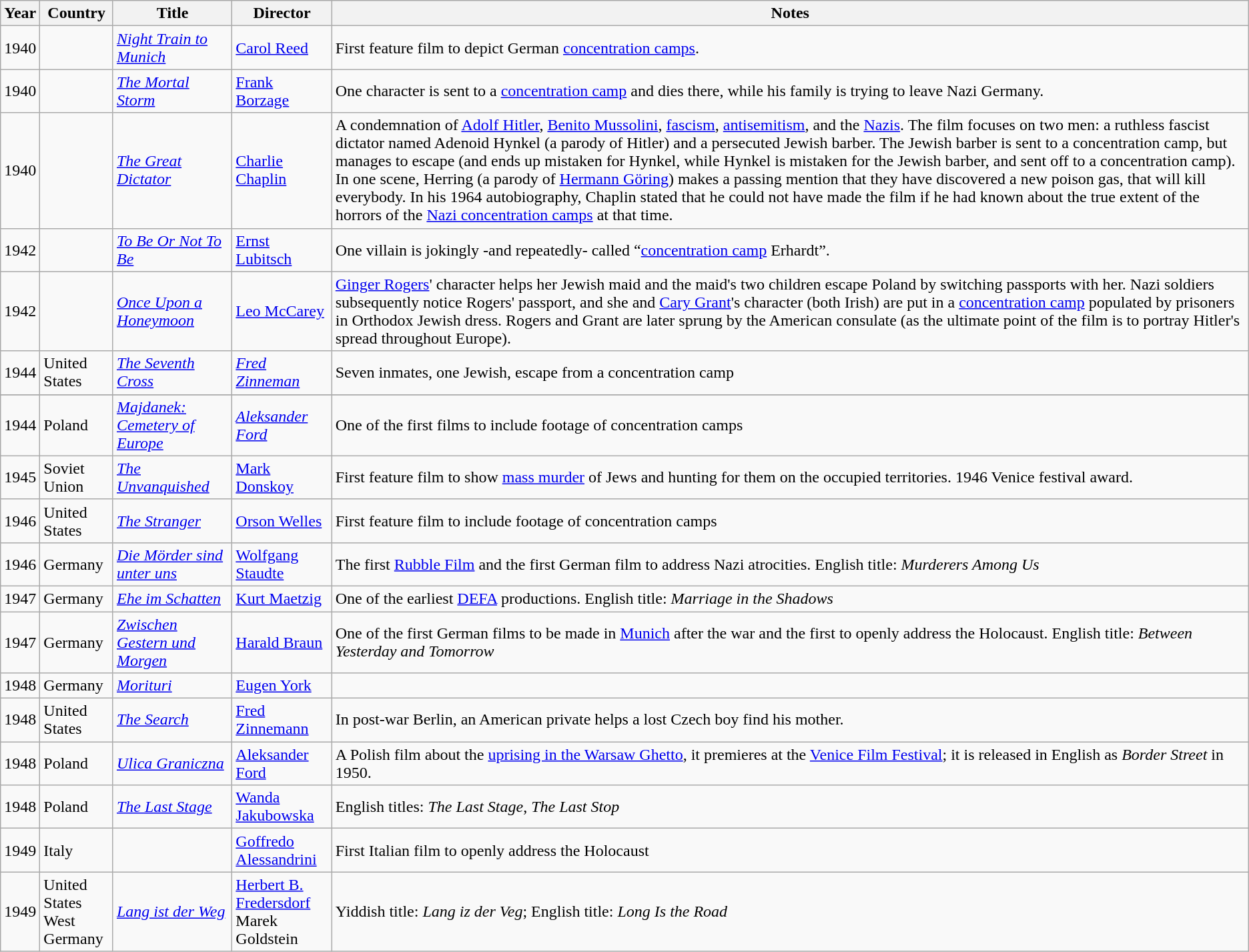<table class="wikitable sortable">
<tr>
<th>Year</th>
<th>Country</th>
<th>Title</th>
<th>Director</th>
<th>Notes</th>
</tr>
<tr>
<td>1940</td>
<td></td>
<td><em><a href='#'>Night Train to Munich</a></em></td>
<td><a href='#'>Carol Reed</a></td>
<td>First feature film to depict German <a href='#'>concentration camps</a>.</td>
</tr>
<tr>
<td>1940</td>
<td></td>
<td><em><a href='#'>The Mortal Storm</a></em></td>
<td><a href='#'>Frank Borzage</a></td>
<td>One character is sent to a <a href='#'>concentration camp</a> and dies there, while his family is trying to leave Nazi Germany.</td>
</tr>
<tr>
<td>1940</td>
<td></td>
<td><em><a href='#'>The Great Dictator</a></em></td>
<td><a href='#'>Charlie Chaplin</a></td>
<td>A condemnation of <a href='#'>Adolf Hitler</a>, <a href='#'>Benito Mussolini</a>, <a href='#'>fascism</a>, <a href='#'>antisemitism</a>, and the <a href='#'>Nazis</a>. The film focuses on two men: a ruthless fascist dictator named Adenoid Hynkel (a parody of Hitler) and a persecuted Jewish barber. The Jewish barber is sent to a concentration camp, but manages to escape (and ends up mistaken for Hynkel, while Hynkel is mistaken for the Jewish barber, and sent off to a concentration camp). In one scene, Herring (a parody of <a href='#'>Hermann Göring</a>) makes a passing mention that they have discovered a new poison gas, that will kill everybody. In his 1964 autobiography, Chaplin stated that he could not have made the film if he had known about the true extent of the horrors of the <a href='#'>Nazi concentration camps</a> at that time.</td>
</tr>
<tr>
<td>1942</td>
<td></td>
<td><em><a href='#'>To Be Or Not To Be</a></em></td>
<td><a href='#'>Ernst Lubitsch</a></td>
<td>One villain is jokingly -and repeatedly- called “<a href='#'>concentration camp</a> Erhardt”.</td>
</tr>
<tr>
<td>1942</td>
<td></td>
<td><em><a href='#'>Once Upon a Honeymoon</a></em></td>
<td><a href='#'>Leo McCarey</a></td>
<td><a href='#'>Ginger Rogers</a>' character helps her Jewish maid and the maid's two children escape Poland by switching passports with her. Nazi soldiers subsequently notice Rogers' passport, and she and <a href='#'>Cary Grant</a>'s character (both Irish) are put in a <a href='#'>concentration camp</a> populated by prisoners in Orthodox Jewish dress. Rogers and Grant are later sprung by the American consulate (as the ultimate point of the film is to portray Hitler's spread throughout Europe).</td>
</tr>
<tr>
<td>1944</td>
<td>United States</td>
<td><a href='#'><em>The Seventh Cross</em></a></td>
<td><em><a href='#'>Fred Zinneman</a></em></td>
<td>Seven inmates, one Jewish, escape from a concentration camp</td>
</tr>
<tr>
</tr>
<tr>
<td>1944</td>
<td>Poland</td>
<td><em><a href='#'>Majdanek: Cemetery of Europe</a> </em></td>
<td><em><a href='#'>Aleksander Ford</a></em></td>
<td>One of the first films to include footage of concentration camps</td>
</tr>
<tr>
<td>1945</td>
<td>Soviet Union</td>
<td><em><a href='#'>The Unvanquished</a></em></td>
<td><a href='#'>Mark Donskoy</a></td>
<td>First feature film to show <a href='#'>mass murder</a> of Jews and hunting for them on the occupied territories. 1946 Venice festival award.</td>
</tr>
<tr>
<td>1946</td>
<td>United States</td>
<td><em><a href='#'>The Stranger</a></em></td>
<td><a href='#'>Orson Welles</a></td>
<td>First feature film to include footage of concentration camps</td>
</tr>
<tr>
<td>1946</td>
<td>Germany</td>
<td><em><a href='#'>Die Mörder sind unter uns</a></em></td>
<td><a href='#'>Wolfgang Staudte</a></td>
<td>The first <a href='#'>Rubble Film</a> and the first German film to address Nazi atrocities. English title: <em>Murderers Among Us</em></td>
</tr>
<tr>
<td>1947</td>
<td>Germany</td>
<td><em><a href='#'>Ehe im Schatten</a></em></td>
<td><a href='#'>Kurt Maetzig</a></td>
<td>One of the earliest <a href='#'>DEFA</a> productions. English title: <em>Marriage in the Shadows</em></td>
</tr>
<tr>
<td>1947</td>
<td>Germany</td>
<td><em><a href='#'>Zwischen Gestern und Morgen</a></em></td>
<td><a href='#'>Harald Braun</a></td>
<td>One of the first German films to be made in <a href='#'>Munich</a> after the war and the first to openly address the Holocaust. English title: <em>Between Yesterday and Tomorrow</em></td>
</tr>
<tr>
<td>1948</td>
<td>Germany</td>
<td><em><a href='#'>Morituri</a></em></td>
<td><a href='#'>Eugen York</a></td>
</tr>
<tr>
<td>1948</td>
<td>United States</td>
<td><em><a href='#'>The Search</a></em></td>
<td><a href='#'>Fred Zinnemann</a></td>
<td>In post-war Berlin, an American private helps a lost Czech boy find his mother.</td>
</tr>
<tr>
<td>1948</td>
<td>Poland</td>
<td><em><a href='#'>Ulica Graniczna</a></em></td>
<td><a href='#'>Aleksander Ford</a></td>
<td>A Polish film about the <a href='#'>uprising in the Warsaw Ghetto</a>, it premieres at the <a href='#'>Venice Film Festival</a>; it is released in English as <em>Border Street</em> in 1950.</td>
</tr>
<tr>
<td>1948</td>
<td>Poland</td>
<td><em><a href='#'>The Last Stage</a></em></td>
<td><a href='#'>Wanda Jakubowska</a></td>
<td>English titles: <em>The Last Stage</em>, <em>The Last Stop</em></td>
</tr>
<tr>
<td>1949</td>
<td>Italy</td>
<td><em></em></td>
<td><a href='#'>Goffredo Alessandrini</a></td>
<td>First Italian film to openly address the Holocaust</td>
</tr>
<tr>
<td>1949</td>
<td>United States<br>West Germany</td>
<td><em><a href='#'>Lang ist der Weg</a></em></td>
<td><a href='#'>Herbert B. Fredersdorf</a><br>Marek Goldstein</td>
<td>Yiddish title: <em>Lang iz der Veg</em>; English title: <em>Long Is the Road</em></td>
</tr>
</table>
